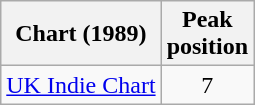<table class="wikitable sortable">
<tr>
<th>Chart (1989)</th>
<th>Peak<br>position</th>
</tr>
<tr>
<td><a href='#'>UK Indie Chart</a></td>
<td style="text-align:center;">7</td>
</tr>
</table>
